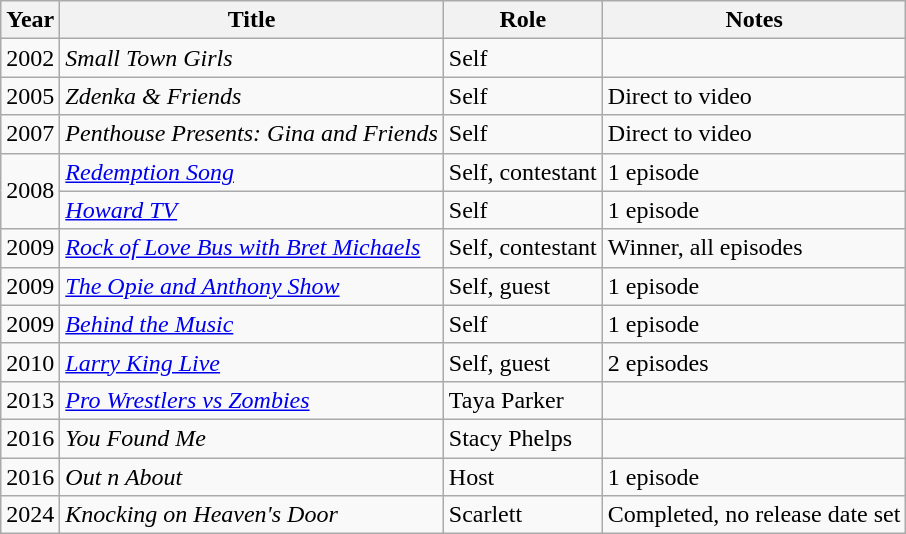<table class="wikitable">
<tr>
<th>Year</th>
<th>Title</th>
<th>Role</th>
<th>Notes</th>
</tr>
<tr>
<td>2002</td>
<td><em>Small Town Girls</em></td>
<td>Self</td>
<td></td>
</tr>
<tr>
<td>2005</td>
<td><em>Zdenka & Friends</em></td>
<td>Self</td>
<td>Direct to video</td>
</tr>
<tr>
<td>2007</td>
<td><em>Penthouse Presents: Gina and Friends</em></td>
<td>Self</td>
<td>Direct to video</td>
</tr>
<tr>
<td rowspan="2">2008</td>
<td><em><a href='#'>Redemption Song</a></em></td>
<td>Self, contestant</td>
<td>1 episode</td>
</tr>
<tr>
<td><em><a href='#'>Howard TV</a></em></td>
<td>Self</td>
<td>1 episode</td>
</tr>
<tr>
<td>2009</td>
<td><em><a href='#'>Rock of Love Bus with Bret Michaels</a></em></td>
<td>Self, contestant</td>
<td>Winner, all episodes</td>
</tr>
<tr>
<td>2009</td>
<td><em><a href='#'>The Opie and Anthony Show</a></em></td>
<td>Self, guest</td>
<td>1 episode</td>
</tr>
<tr>
<td>2009</td>
<td><em><a href='#'>Behind the Music</a></em></td>
<td>Self</td>
<td>1 episode</td>
</tr>
<tr>
<td>2010</td>
<td><em><a href='#'>Larry King Live</a></em></td>
<td>Self, guest</td>
<td>2 episodes</td>
</tr>
<tr>
<td>2013</td>
<td><em><a href='#'>Pro Wrestlers vs Zombies</a></em></td>
<td>Taya Parker</td>
<td></td>
</tr>
<tr>
<td>2016</td>
<td><em>You Found Me</em></td>
<td>Stacy Phelps</td>
<td></td>
</tr>
<tr>
<td>2016</td>
<td><em>Out n About</em></td>
<td>Host</td>
<td>1 episode</td>
</tr>
<tr>
<td>2024</td>
<td><em>Knocking on Heaven's Door</em></td>
<td>Scarlett</td>
<td>Completed, no release date set</td>
</tr>
</table>
